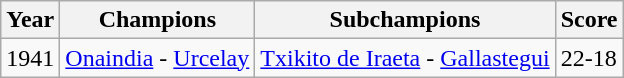<table class="wikitable">
<tr>
<th>Year</th>
<th>Champions</th>
<th>Subchampions</th>
<th>Score</th>
</tr>
<tr>
<td>1941</td>
<td><a href='#'>Onaindia</a> - <a href='#'>Urcelay</a></td>
<td><a href='#'>Txikito de Iraeta</a> - <a href='#'>Gallastegui</a></td>
<td>22-18</td>
</tr>
</table>
